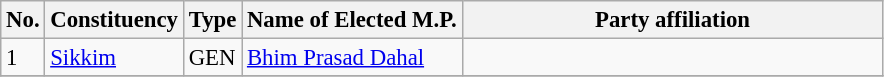<table class="wikitable" style="font-size:95%;">
<tr>
<th>No.</th>
<th>Constituency</th>
<th>Type</th>
<th>Name of Elected M.P.</th>
<th colspan="2" style="width:18em">Party affiliation</th>
</tr>
<tr>
<td>1</td>
<td><a href='#'>Sikkim</a></td>
<td>GEN</td>
<td><a href='#'>Bhim Prasad Dahal</a></td>
<td></td>
</tr>
<tr>
</tr>
</table>
